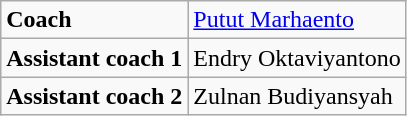<table class="wikitable">
<tr>
<td><strong>Coach</strong></td>
<td> <a href='#'>Putut Marhaento</a></td>
</tr>
<tr>
<td><strong>Assistant coach 1</strong></td>
<td> Endry Oktaviyantono</td>
</tr>
<tr>
<td><strong>Assistant coach 2</strong></td>
<td> Zulnan Budiyansyah</td>
</tr>
</table>
